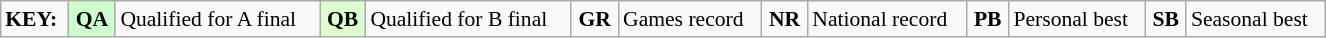<table class="wikitable" width="70%" style="margin:0.5em auto; font-size:90%;position:relative;">
<tr>
<td><strong>KEY:</strong></td>
<td align="center" bgcolor="ccffcc"><strong>QA</strong></td>
<td>Qualified for A final</td>
<td align="center" bgcolor="ddffd"><strong>QB</strong></td>
<td>Qualified for B final</td>
<td align="center"><strong>GR</strong></td>
<td>Games record</td>
<td align="center"><strong>NR</strong></td>
<td>National record</td>
<td align="center"><strong>PB</strong></td>
<td>Personal best</td>
<td align="center"><strong>SB</strong></td>
<td>Seasonal best</td>
</tr>
</table>
